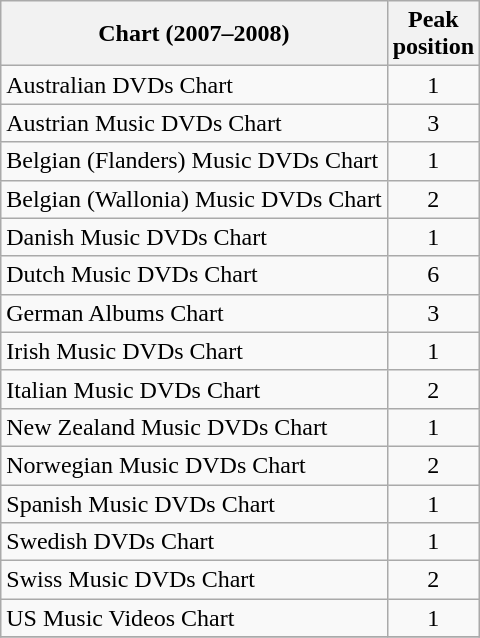<table class="wikitable plainrowheaders sortable" border="1">
<tr>
<th scope="col">Chart (2007–2008)</th>
<th scope="col">Peak<br>position</th>
</tr>
<tr>
<td>Australian DVDs Chart</td>
<td style="text-align:center;">1</td>
</tr>
<tr>
<td>Austrian Music DVDs Chart</td>
<td style="text-align:center;">3</td>
</tr>
<tr>
<td>Belgian (Flanders) Music DVDs Chart</td>
<td style="text-align:center;">1</td>
</tr>
<tr>
<td>Belgian (Wallonia) Music DVDs Chart</td>
<td style="text-align:center;">2</td>
</tr>
<tr>
<td>Danish Music DVDs Chart</td>
<td style="text-align:center;">1</td>
</tr>
<tr>
<td>Dutch Music DVDs Chart</td>
<td style="text-align:center;">6</td>
</tr>
<tr>
<td>German Albums Chart</td>
<td style="text-align:center;">3</td>
</tr>
<tr>
<td>Irish Music DVDs Chart</td>
<td style="text-align:center;">1</td>
</tr>
<tr>
<td>Italian Music DVDs Chart</td>
<td style="text-align:center;">2</td>
</tr>
<tr>
<td>New Zealand Music DVDs Chart</td>
<td style="text-align:center;">1</td>
</tr>
<tr>
<td>Norwegian Music DVDs Chart</td>
<td style="text-align:center;">2</td>
</tr>
<tr>
<td>Spanish Music DVDs Chart</td>
<td style="text-align:center;">1</td>
</tr>
<tr>
<td>Swedish DVDs Chart</td>
<td style="text-align:center;">1</td>
</tr>
<tr>
<td>Swiss Music DVDs Chart</td>
<td style="text-align:center;">2</td>
</tr>
<tr>
<td>US Music Videos Chart</td>
<td style="text-align:center;">1</td>
</tr>
<tr>
</tr>
</table>
